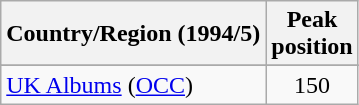<table class="wikitable sortable" style=margin-right:1em;margin-bottom:0;>
<tr>
<th>Country/Region (1994/5)</th>
<th>Peak<br>position</th>
</tr>
<tr>
</tr>
<tr>
</tr>
<tr>
<td><a href='#'>UK Albums</a> (<a href='#'>OCC</a>)</td>
<td align="center">150</td>
</tr>
</table>
